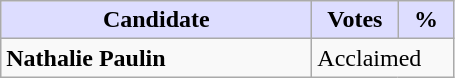<table class="wikitable">
<tr>
<th style="background:#ddf; width:200px;">Candidate</th>
<th style="background:#ddf; width:50px;">Votes</th>
<th style="background:#ddf; width:30px;">%</th>
</tr>
<tr>
<td><strong>Nathalie Paulin</strong></td>
<td colspan="2">Acclaimed</td>
</tr>
</table>
